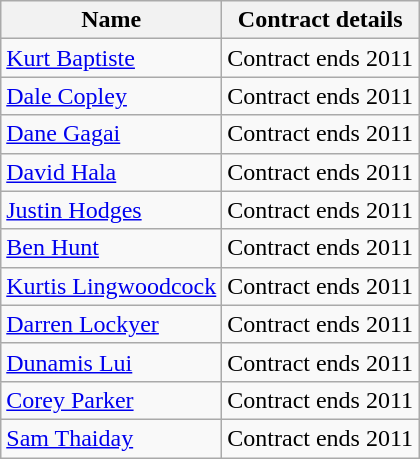<table class=wikitable>
<tr>
<th>Name</th>
<th>Contract details</th>
</tr>
<tr>
<td><a href='#'>Kurt Baptiste</a></td>
<td>Contract ends 2011</td>
</tr>
<tr>
<td><a href='#'>Dale Copley</a></td>
<td>Contract ends 2011</td>
</tr>
<tr>
<td><a href='#'>Dane Gagai</a></td>
<td>Contract ends 2011</td>
</tr>
<tr>
<td><a href='#'>David Hala</a></td>
<td>Contract ends 2011</td>
</tr>
<tr>
<td><a href='#'>Justin Hodges</a></td>
<td>Contract ends 2011</td>
</tr>
<tr>
<td><a href='#'>Ben Hunt</a></td>
<td>Contract ends 2011</td>
</tr>
<tr>
<td><a href='#'>Kurtis Lingwoodcock</a></td>
<td>Contract ends 2011</td>
</tr>
<tr>
<td><a href='#'>Darren Lockyer</a></td>
<td>Contract ends 2011</td>
</tr>
<tr>
<td><a href='#'>Dunamis Lui</a></td>
<td>Contract ends 2011</td>
</tr>
<tr>
<td><a href='#'>Corey Parker</a></td>
<td>Contract ends 2011</td>
</tr>
<tr>
<td><a href='#'>Sam Thaiday</a></td>
<td>Contract ends 2011</td>
</tr>
</table>
